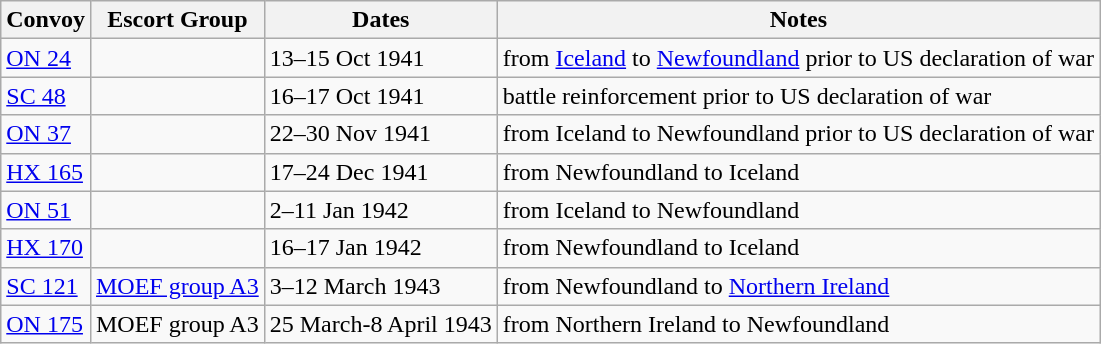<table class="wikitable">
<tr>
<th>Convoy</th>
<th>Escort Group</th>
<th>Dates</th>
<th>Notes</th>
</tr>
<tr>
<td><a href='#'>ON 24</a></td>
<td></td>
<td>13–15 Oct 1941</td>
<td>from <a href='#'>Iceland</a> to <a href='#'>Newfoundland</a> prior to US declaration of war</td>
</tr>
<tr>
<td><a href='#'>SC 48</a></td>
<td></td>
<td>16–17 Oct 1941</td>
<td>battle reinforcement prior to US declaration of war</td>
</tr>
<tr>
<td><a href='#'>ON 37</a></td>
<td></td>
<td>22–30 Nov 1941</td>
<td>from Iceland to Newfoundland prior to US declaration of war</td>
</tr>
<tr>
<td><a href='#'>HX 165</a></td>
<td></td>
<td>17–24 Dec 1941</td>
<td>from Newfoundland to Iceland</td>
</tr>
<tr>
<td><a href='#'>ON 51</a></td>
<td></td>
<td>2–11 Jan 1942</td>
<td>from Iceland to Newfoundland</td>
</tr>
<tr>
<td><a href='#'>HX 170</a></td>
<td></td>
<td>16–17 Jan 1942</td>
<td>from Newfoundland to Iceland</td>
</tr>
<tr>
<td><a href='#'>SC 121</a></td>
<td><a href='#'>MOEF group A3</a></td>
<td>3–12 March 1943</td>
<td>from Newfoundland to <a href='#'>Northern Ireland</a></td>
</tr>
<tr>
<td><a href='#'>ON 175</a></td>
<td>MOEF group A3</td>
<td>25 March-8 April 1943</td>
<td>from Northern Ireland to Newfoundland</td>
</tr>
</table>
